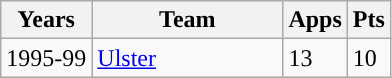<table class="wikitable" style="text-align:left;">
<tr>
<th>Years</th>
<th width=120px>Team</th>
<th>Apps</th>
<th>Pts</th>
</tr>
<tr>
<td>1995-99</td>
<td><a href='#'>Ulster</a></td>
<td>13</td>
<td>10</td>
</tr>
</table>
